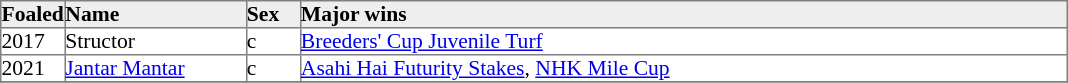<table border="1" cellpadding="0" style="border-collapse: collapse; font-size:90%">
<tr bgcolor="#eeeeee">
<td width="35px"><strong>Foaled</strong></td>
<td width="120px"><strong>Name</strong></td>
<td width="35px"><strong>Sex</strong></td>
<td width="510px"><strong>Major wins</strong></td>
</tr>
<tr>
<td>2017</td>
<td>Structor</td>
<td>c</td>
<td><a href='#'>Breeders' Cup Juvenile Turf</a></td>
</tr>
<tr>
<td>2021</td>
<td><a href='#'>Jantar Mantar</a></td>
<td>c</td>
<td><a href='#'>Asahi Hai Futurity Stakes</a>, <a href='#'>NHK Mile Cup</a></td>
</tr>
<tr>
</tr>
</table>
